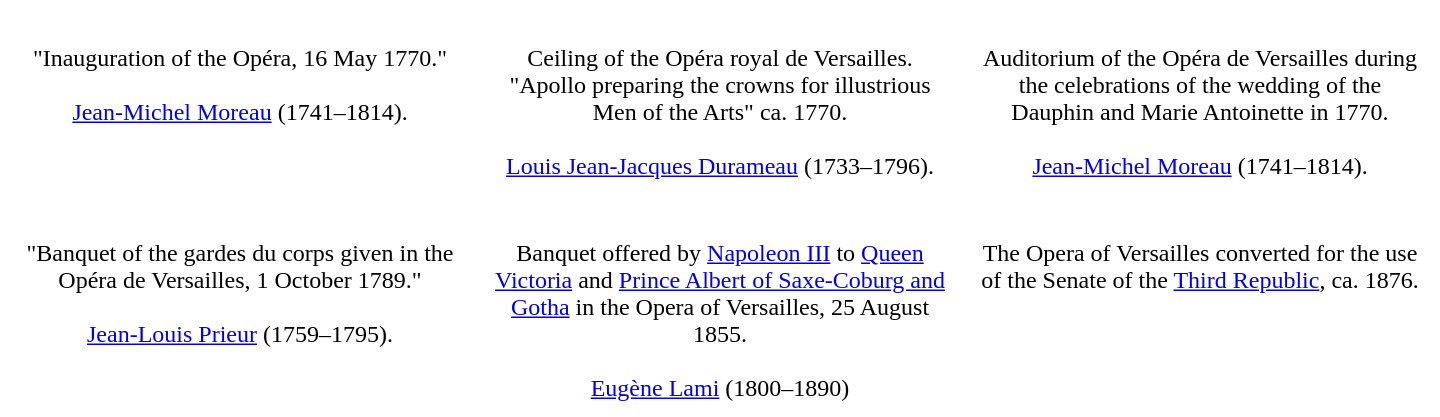<table style="background:white; color:black" border="0" height="230" align="center" valign="bottom" cellpadding=10px cellspacing=0px>
<tr align="center">
<td></td>
<td></td>
<td></td>
</tr>
<tr align="center" valign="top">
<td width="300">"Inauguration of the Opéra, 16 May 1770."<br><br><a href='#'>Jean-Michel Moreau</a> (1741–1814).</td>
<td width="300">Ceiling of the Opéra royal de Versailles. "Apollo preparing the crowns for illustrious Men of the Arts" ca. 1770.<br><br><a href='#'>Louis Jean-Jacques Durameau</a> (1733–1796).</td>
<td width="300">Auditorium of the Opéra de Versailles during the celebrations of the wedding of the Dauphin and Marie Antoinette in 1770.<br><br><a href='#'>Jean-Michel Moreau</a> (1741–1814).</td>
</tr>
<tr align="center">
<td></td>
<td></td>
<td></td>
</tr>
<tr align="center" valign="top">
<td width="300">"Banquet of the gardes du corps given in the Opéra de Versailles, 1 October 1789."<br><br><a href='#'>Jean-Louis Prieur</a> (1759–1795).</td>
<td width="300">Banquet offered by <a href='#'>Napoleon III</a> to <a href='#'>Queen Victoria</a> and <a href='#'>Prince Albert of Saxe-Coburg and Gotha</a> in the Opera of Versailles, 25 August 1855.<br><br><a href='#'>Eugène Lami</a> (1800–1890)</td>
<td width="300">The Opera of Versailles converted for the use of the Senate of the <a href='#'>Third Republic</a>, ca. 1876.</td>
</tr>
</table>
